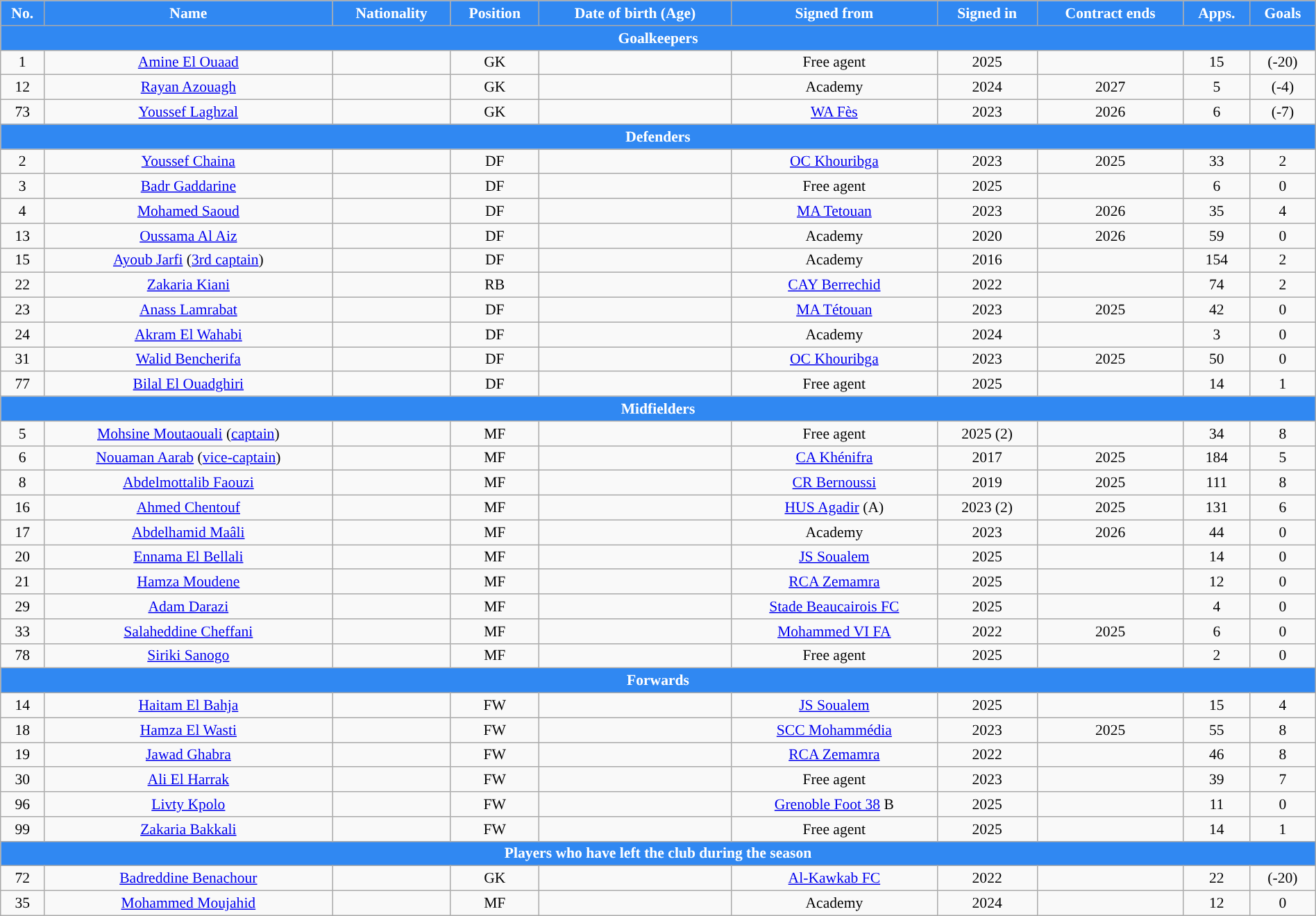<table class="wikitable sortable"  style="text-align:center; font-size:90%; width:100%;">
<tr>
<th style="background:#3088f2; color:#ffffff; ">No.</th>
<th style="background:#3088f2; color:#ffffff; ">Name</th>
<th style="background:#3088f2; color:#ffffff; ">Nationality</th>
<th style="background:#3088f2; color:#ffffff; ">Position</th>
<th style="background:#3088f2; color:#ffffff; ">Date of birth (Age)</th>
<th style="background:#3088f2; color:#ffffff; ">Signed from</th>
<th style="background:#3088f2; color:#ffffff; ">Signed in</th>
<th style="background:#3088f2; color:#ffffff; ">Contract ends</th>
<th style="background:#3088f2; color:#ffffff; ">Apps.</th>
<th style="background:#3088f2; color:#ffffff; ">Goals</th>
</tr>
<tr>
<th colspan="11" style="background:#3088f2; color:#ffffff; ">Goalkeepers</th>
</tr>
<tr>
<td>1</td>
<td><a href='#'>Amine El Ouaad</a></td>
<td></td>
<td>GK</td>
<td></td>
<td>Free agent</td>
<td>2025</td>
<td></td>
<td>15</td>
<td>(-20)</td>
</tr>
<tr>
<td>12</td>
<td><a href='#'>Rayan Azouagh</a></td>
<td></td>
<td>GK</td>
<td></td>
<td>Academy</td>
<td>2024</td>
<td>2027</td>
<td>5</td>
<td>(-4)</td>
</tr>
<tr>
<td>73</td>
<td><a href='#'>Youssef Laghzal</a></td>
<td></td>
<td>GK</td>
<td></td>
<td><a href='#'>WA Fès</a></td>
<td>2023</td>
<td>2026</td>
<td>6</td>
<td>(-7)</td>
</tr>
<tr>
<th colspan="11" style="background:#3088f2; color:#ffffff; ">Defenders</th>
</tr>
<tr>
<td>2</td>
<td><a href='#'>Youssef Chaina</a></td>
<td></td>
<td>DF</td>
<td></td>
<td><a href='#'>OC Khouribga</a></td>
<td>2023</td>
<td>2025</td>
<td>33</td>
<td>2</td>
</tr>
<tr>
<td>3</td>
<td><a href='#'>Badr Gaddarine</a></td>
<td></td>
<td>DF</td>
<td></td>
<td>Free agent</td>
<td>2025</td>
<td></td>
<td>6</td>
<td>0</td>
</tr>
<tr>
<td>4</td>
<td><a href='#'>Mohamed Saoud</a></td>
<td></td>
<td>DF</td>
<td></td>
<td><a href='#'>MA Tetouan</a></td>
<td>2023</td>
<td>2026</td>
<td>35</td>
<td>4</td>
</tr>
<tr>
<td>13</td>
<td><a href='#'>Oussama Al Aiz</a></td>
<td></td>
<td>DF</td>
<td></td>
<td>Academy</td>
<td>2020</td>
<td>2026</td>
<td>59</td>
<td>0</td>
</tr>
<tr>
<td>15</td>
<td><a href='#'>Ayoub Jarfi</a> (<a href='#'>3rd captain</a>)</td>
<td></td>
<td>DF</td>
<td></td>
<td>Academy</td>
<td>2016</td>
<td></td>
<td>154</td>
<td>2</td>
</tr>
<tr>
<td>22</td>
<td><a href='#'>Zakaria Kiani</a></td>
<td></td>
<td>RB</td>
<td></td>
<td><a href='#'>CAY Berrechid</a></td>
<td>2022</td>
<td></td>
<td>74</td>
<td>2</td>
</tr>
<tr>
<td>23</td>
<td><a href='#'>Anass Lamrabat</a></td>
<td></td>
<td>DF</td>
<td></td>
<td><a href='#'>MA Tétouan</a></td>
<td>2023</td>
<td>2025</td>
<td>42</td>
<td>0</td>
</tr>
<tr>
<td>24</td>
<td><a href='#'>Akram El Wahabi</a></td>
<td></td>
<td>DF</td>
<td></td>
<td>Academy</td>
<td>2024</td>
<td></td>
<td>3</td>
<td>0</td>
</tr>
<tr>
<td>31</td>
<td><a href='#'>Walid Bencherifa</a></td>
<td></td>
<td>DF</td>
<td></td>
<td><a href='#'>OC Khouribga</a></td>
<td>2023</td>
<td>2025</td>
<td>50</td>
<td>0</td>
</tr>
<tr>
<td>77</td>
<td><a href='#'>Bilal El Ouadghiri</a></td>
<td></td>
<td>DF</td>
<td></td>
<td>Free agent</td>
<td>2025</td>
<td></td>
<td>14</td>
<td>1</td>
</tr>
<tr>
<th colspan="11" style="background:#3088f2; color:#ffffff; ">Midfielders</th>
</tr>
<tr>
<td>5</td>
<td><a href='#'>Mohsine Moutaouali</a> (<a href='#'>captain</a>)</td>
<td></td>
<td>MF</td>
<td></td>
<td>Free agent</td>
<td>2025 (2)</td>
<td></td>
<td>34</td>
<td>8</td>
</tr>
<tr>
<td>6</td>
<td><a href='#'>Nouaman Aarab</a> (<a href='#'>vice-captain</a>)</td>
<td></td>
<td>MF</td>
<td></td>
<td><a href='#'>CA Khénifra</a></td>
<td>2017</td>
<td>2025</td>
<td>184</td>
<td>5</td>
</tr>
<tr>
<td>8</td>
<td><a href='#'>Abdelmottalib Faouzi</a></td>
<td></td>
<td>MF</td>
<td></td>
<td><a href='#'>CR Bernoussi</a></td>
<td>2019</td>
<td>2025</td>
<td>111</td>
<td>8</td>
</tr>
<tr>
<td>16</td>
<td><a href='#'>Ahmed Chentouf</a></td>
<td></td>
<td>MF</td>
<td></td>
<td><a href='#'>HUS Agadir</a> (A)</td>
<td>2023 (2)</td>
<td>2025</td>
<td>131</td>
<td>6</td>
</tr>
<tr>
<td>17</td>
<td><a href='#'>Abdelhamid Maâli</a></td>
<td></td>
<td>MF</td>
<td></td>
<td>Academy</td>
<td>2023</td>
<td>2026</td>
<td>44</td>
<td>0</td>
</tr>
<tr>
<td>20</td>
<td><a href='#'>Ennama El Bellali</a></td>
<td></td>
<td>MF</td>
<td></td>
<td><a href='#'>JS Soualem</a></td>
<td>2025</td>
<td></td>
<td>14</td>
<td>0</td>
</tr>
<tr>
<td>21</td>
<td><a href='#'>Hamza Moudene</a></td>
<td></td>
<td>MF</td>
<td></td>
<td><a href='#'>RCA Zemamra</a></td>
<td>2025</td>
<td></td>
<td>12</td>
<td>0</td>
</tr>
<tr>
<td>29</td>
<td><a href='#'>Adam Darazi</a></td>
<td></td>
<td>MF</td>
<td></td>
<td><a href='#'>Stade Beaucairois FC</a></td>
<td>2025</td>
<td></td>
<td>4</td>
<td>0</td>
</tr>
<tr>
<td>33</td>
<td><a href='#'>Salaheddine Cheffani</a></td>
<td></td>
<td>MF</td>
<td></td>
<td><a href='#'>Mohammed VI FA</a></td>
<td>2022</td>
<td>2025</td>
<td>6</td>
<td>0</td>
</tr>
<tr>
<td>78</td>
<td><a href='#'>Siriki Sanogo</a></td>
<td></td>
<td>MF</td>
<td></td>
<td>Free agent</td>
<td>2025</td>
<td></td>
<td>2</td>
<td>0</td>
</tr>
<tr>
<th colspan="11" style="background:#3088f2; color:#ffffff; ">Forwards</th>
</tr>
<tr>
<td>14</td>
<td><a href='#'>Haitam El Bahja</a></td>
<td></td>
<td>FW</td>
<td></td>
<td><a href='#'>JS Soualem</a></td>
<td>2025</td>
<td></td>
<td>15</td>
<td>4</td>
</tr>
<tr>
<td>18</td>
<td><a href='#'>Hamza El Wasti</a></td>
<td></td>
<td>FW</td>
<td></td>
<td><a href='#'>SCC Mohammédia</a></td>
<td>2023</td>
<td>2025</td>
<td>55</td>
<td>8</td>
</tr>
<tr>
<td>19</td>
<td><a href='#'>Jawad Ghabra</a></td>
<td></td>
<td>FW</td>
<td></td>
<td><a href='#'>RCA Zemamra</a></td>
<td>2022</td>
<td></td>
<td>46</td>
<td>8</td>
</tr>
<tr>
<td>30</td>
<td><a href='#'>Ali El Harrak</a></td>
<td></td>
<td>FW</td>
<td></td>
<td>Free agent</td>
<td>2023</td>
<td></td>
<td>39</td>
<td>7</td>
</tr>
<tr>
<td>96</td>
<td><a href='#'>Livty Kpolo</a></td>
<td></td>
<td>FW</td>
<td></td>
<td><a href='#'>Grenoble Foot 38</a> B</td>
<td>2025</td>
<td></td>
<td>11</td>
<td>0</td>
</tr>
<tr>
<td>99</td>
<td><a href='#'>Zakaria Bakkali</a></td>
<td></td>
<td>FW</td>
<td></td>
<td>Free agent</td>
<td>2025</td>
<td></td>
<td>14</td>
<td>1</td>
</tr>
<tr>
<th colspan="11" style="background:#3088f2; color:#ffffff; ">Players who have left the club during the season</th>
</tr>
<tr>
<td>72</td>
<td><a href='#'>Badreddine Benachour</a></td>
<td></td>
<td>GK</td>
<td></td>
<td><a href='#'>Al-Kawkab FC</a></td>
<td>2022</td>
<td></td>
<td>22</td>
<td>(-20)</td>
</tr>
<tr>
<td>35</td>
<td><a href='#'>Mohammed Moujahid</a></td>
<td></td>
<td>MF</td>
<td></td>
<td>Academy</td>
<td>2024</td>
<td></td>
<td>12</td>
<td>0</td>
</tr>
</table>
